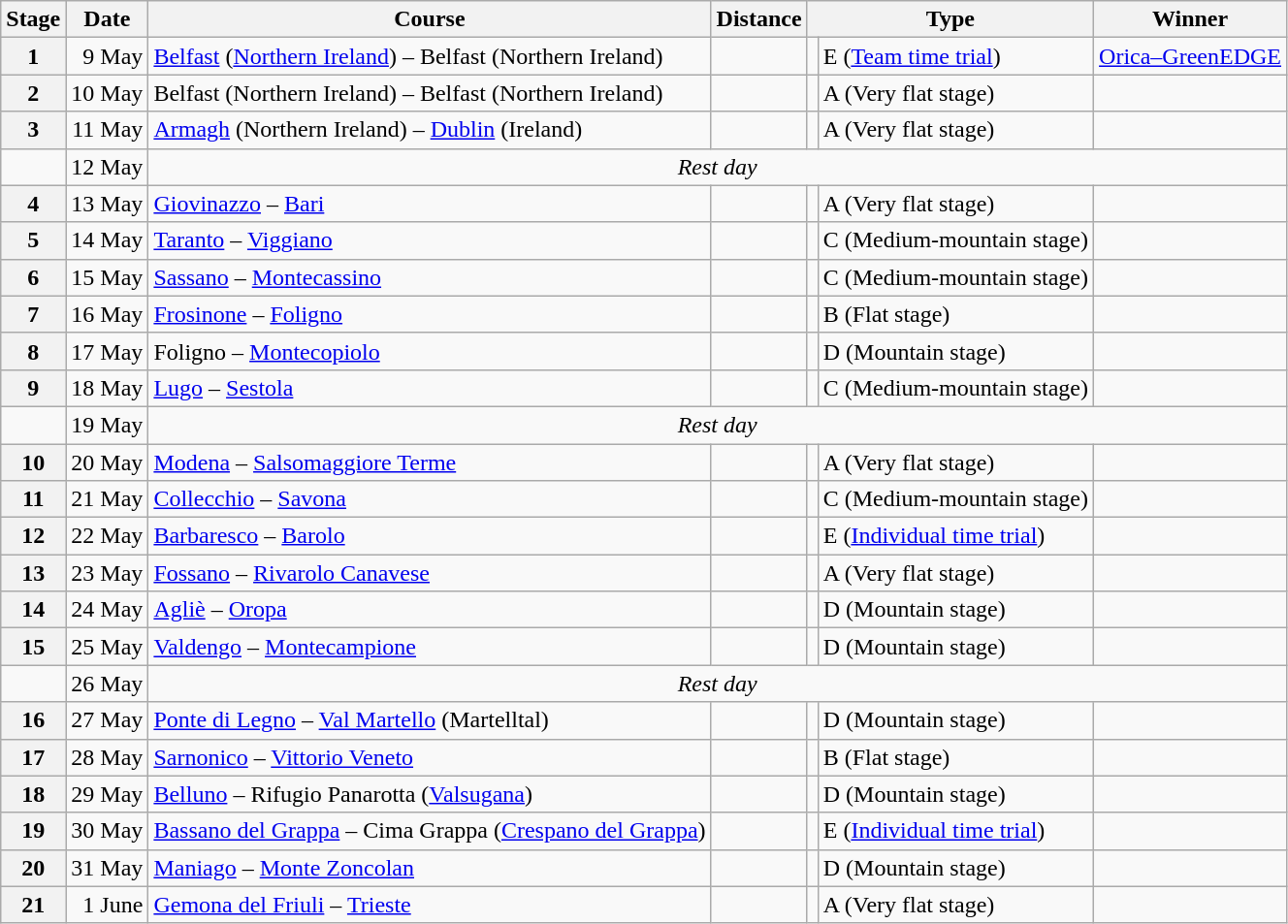<table class="wikitable">
<tr>
<th>Stage</th>
<th>Date</th>
<th>Course</th>
<th>Distance</th>
<th colspan="2">Type</th>
<th>Winner</th>
</tr>
<tr>
<th>1</th>
<td align=right>9 May</td>
<td><a href='#'>Belfast</a> (<a href='#'>Northern Ireland</a>) – Belfast (Northern Ireland)</td>
<td style="text-align:center;"></td>
<td></td>
<td>E (<a href='#'>Team time trial</a>)</td>
<td><a href='#'>Orica–GreenEDGE</a></td>
</tr>
<tr>
<th>2</th>
<td align=right>10 May</td>
<td>Belfast (Northern Ireland) – Belfast (Northern Ireland)</td>
<td style="text-align:center;"></td>
<td></td>
<td>A (Very flat stage)</td>
<td></td>
</tr>
<tr>
<th>3</th>
<td align=right>11 May</td>
<td><a href='#'>Armagh</a> (Northern Ireland) – <a href='#'>Dublin</a> (Ireland)</td>
<td style="text-align:center;"></td>
<td></td>
<td>A (Very flat stage)</td>
<td></td>
</tr>
<tr>
<td></td>
<td>12 May</td>
<td colspan=5 align=center><em>Rest day</em></td>
</tr>
<tr>
<th>4</th>
<td align=right>13 May</td>
<td><a href='#'>Giovinazzo</a> – <a href='#'>Bari</a></td>
<td style="text-align:center;"></td>
<td></td>
<td>A (Very flat stage)</td>
<td></td>
</tr>
<tr>
<th>5</th>
<td align=right>14 May</td>
<td><a href='#'>Taranto</a> – <a href='#'>Viggiano</a></td>
<td style="text-align:center;"></td>
<td></td>
<td>C (Medium-mountain stage)</td>
<td></td>
</tr>
<tr>
<th>6</th>
<td align=right>15 May</td>
<td><a href='#'>Sassano</a> – <a href='#'>Montecassino</a></td>
<td style="text-align:center;"></td>
<td></td>
<td>C (Medium-mountain stage)</td>
<td></td>
</tr>
<tr>
<th>7</th>
<td align=right>16 May</td>
<td><a href='#'>Frosinone</a> – <a href='#'>Foligno</a></td>
<td style="text-align:center;"></td>
<td></td>
<td>B (Flat stage)</td>
<td></td>
</tr>
<tr>
<th>8</th>
<td align=right>17 May</td>
<td>Foligno – <a href='#'>Montecopiolo</a></td>
<td style="text-align:center;"></td>
<td></td>
<td>D (Mountain stage)</td>
<td></td>
</tr>
<tr>
<th>9</th>
<td align=right>18 May</td>
<td><a href='#'>Lugo</a> – <a href='#'>Sestola</a></td>
<td style="text-align:center;"></td>
<td></td>
<td>C (Medium-mountain stage)</td>
<td></td>
</tr>
<tr>
<td></td>
<td>19 May</td>
<td colspan=5 align=center><em>Rest day</em></td>
</tr>
<tr>
<th>10</th>
<td align=right>20 May</td>
<td><a href='#'>Modena</a> – <a href='#'>Salsomaggiore Terme</a></td>
<td style="text-align:center;"></td>
<td></td>
<td>A (Very flat stage)</td>
<td></td>
</tr>
<tr>
<th>11</th>
<td align=right>21 May</td>
<td><a href='#'>Collecchio</a> – <a href='#'>Savona</a></td>
<td style="text-align:center;"></td>
<td></td>
<td>C (Medium-mountain stage)</td>
<td></td>
</tr>
<tr>
<th>12</th>
<td align=right>22 May</td>
<td><a href='#'>Barbaresco</a> – <a href='#'>Barolo</a></td>
<td style="text-align:center;"></td>
<td></td>
<td>E (<a href='#'>Individual time trial</a>)</td>
<td></td>
</tr>
<tr>
<th>13</th>
<td align=right>23 May</td>
<td><a href='#'>Fossano</a> – <a href='#'>Rivarolo Canavese</a></td>
<td style="text-align:center;"></td>
<td></td>
<td>A (Very flat stage)</td>
<td></td>
</tr>
<tr>
<th>14</th>
<td align=right>24 May</td>
<td><a href='#'>Agliè</a> – <a href='#'>Oropa</a></td>
<td style="text-align:center;"></td>
<td></td>
<td>D (Mountain stage)</td>
<td></td>
</tr>
<tr>
<th>15</th>
<td align=right>25 May</td>
<td><a href='#'>Valdengo</a> – <a href='#'>Montecampione</a></td>
<td style="text-align:center;"></td>
<td></td>
<td>D (Mountain stage)</td>
<td></td>
</tr>
<tr>
<td></td>
<td>26 May</td>
<td colspan=5 align=center><em>Rest day</em></td>
</tr>
<tr>
<th>16</th>
<td align=right>27 May</td>
<td><a href='#'>Ponte di Legno</a> – <a href='#'>Val Martello</a> (Martelltal)</td>
<td style="text-align:center;"></td>
<td></td>
<td>D (Mountain stage)</td>
<td></td>
</tr>
<tr>
<th>17</th>
<td align=right>28 May</td>
<td><a href='#'>Sarnonico</a> – <a href='#'>Vittorio Veneto</a></td>
<td style="text-align:center;"></td>
<td></td>
<td>B (Flat stage)</td>
<td></td>
</tr>
<tr>
<th>18</th>
<td align=right>29 May</td>
<td><a href='#'>Belluno</a> – Rifugio Panarotta (<a href='#'>Valsugana</a>)</td>
<td style="text-align:center;"></td>
<td></td>
<td>D (Mountain stage)</td>
<td></td>
</tr>
<tr>
<th>19</th>
<td align=right>30 May</td>
<td><a href='#'>Bassano del Grappa</a> – Cima Grappa (<a href='#'>Crespano del Grappa</a>)</td>
<td style="text-align:center;"></td>
<td></td>
<td>E (<a href='#'>Individual time trial</a>)</td>
<td></td>
</tr>
<tr>
<th>20</th>
<td align=right>31 May</td>
<td><a href='#'>Maniago</a> – <a href='#'>Monte Zoncolan</a></td>
<td style="text-align:center;"></td>
<td></td>
<td>D (Mountain stage)</td>
<td></td>
</tr>
<tr>
<th>21</th>
<td align=right>1 June</td>
<td><a href='#'>Gemona del Friuli</a> – <a href='#'>Trieste</a></td>
<td style="text-align:center;"></td>
<td></td>
<td>A (Very flat stage)</td>
<td></td>
</tr>
</table>
